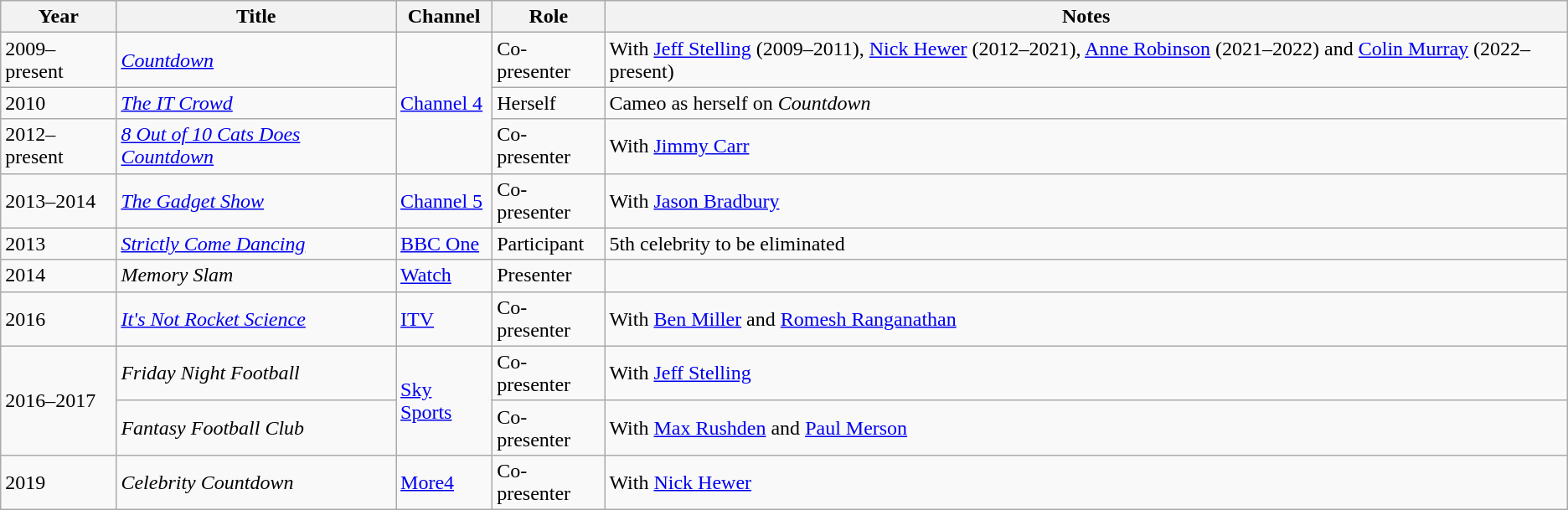<table class="wikitable">
<tr>
<th>Year</th>
<th>Title</th>
<th>Channel</th>
<th>Role</th>
<th>Notes</th>
</tr>
<tr>
<td>2009–present</td>
<td><em><a href='#'>Countdown</a></em></td>
<td rowspan=3><a href='#'>Channel 4</a></td>
<td>Co-presenter</td>
<td>With <a href='#'>Jeff Stelling</a> (2009–2011), <a href='#'>Nick Hewer</a> (2012–2021), <a href='#'>Anne Robinson</a> (2021–2022) and <a href='#'>Colin Murray</a> (2022–present)</td>
</tr>
<tr>
<td>2010</td>
<td><em><a href='#'>The IT Crowd</a></em></td>
<td>Herself</td>
<td>Cameo as herself on <em>Countdown</em></td>
</tr>
<tr>
<td>2012–present</td>
<td><em><a href='#'>8 Out of 10 Cats Does Countdown</a></em></td>
<td>Co-presenter</td>
<td>With <a href='#'>Jimmy Carr</a></td>
</tr>
<tr>
<td>2013–2014</td>
<td><em><a href='#'>The Gadget Show</a></em></td>
<td><a href='#'>Channel 5</a></td>
<td>Co-presenter</td>
<td>With <a href='#'>Jason Bradbury</a></td>
</tr>
<tr>
<td>2013</td>
<td><em><a href='#'>Strictly Come Dancing</a></em></td>
<td><a href='#'>BBC One</a></td>
<td>Participant</td>
<td>5th celebrity to be eliminated</td>
</tr>
<tr>
<td>2014</td>
<td><em>Memory Slam</em></td>
<td><a href='#'>Watch</a></td>
<td>Presenter</td>
<td></td>
</tr>
<tr>
<td>2016</td>
<td><em><a href='#'>It's Not Rocket Science</a></em></td>
<td><a href='#'>ITV</a></td>
<td>Co-presenter</td>
<td>With <a href='#'>Ben Miller</a> and <a href='#'>Romesh Ranganathan</a></td>
</tr>
<tr>
<td rowspan=2>2016–2017</td>
<td><em>Friday Night Football</em></td>
<td rowspan=2><a href='#'>Sky Sports</a></td>
<td>Co-presenter</td>
<td>With <a href='#'>Jeff Stelling</a></td>
</tr>
<tr>
<td><em>Fantasy Football Club</em></td>
<td>Co-presenter</td>
<td>With <a href='#'>Max Rushden</a> and <a href='#'>Paul Merson</a></td>
</tr>
<tr>
<td>2019</td>
<td><em>Celebrity Countdown</em></td>
<td><a href='#'>More4</a></td>
<td>Co-presenter</td>
<td>With <a href='#'>Nick Hewer</a></td>
</tr>
</table>
